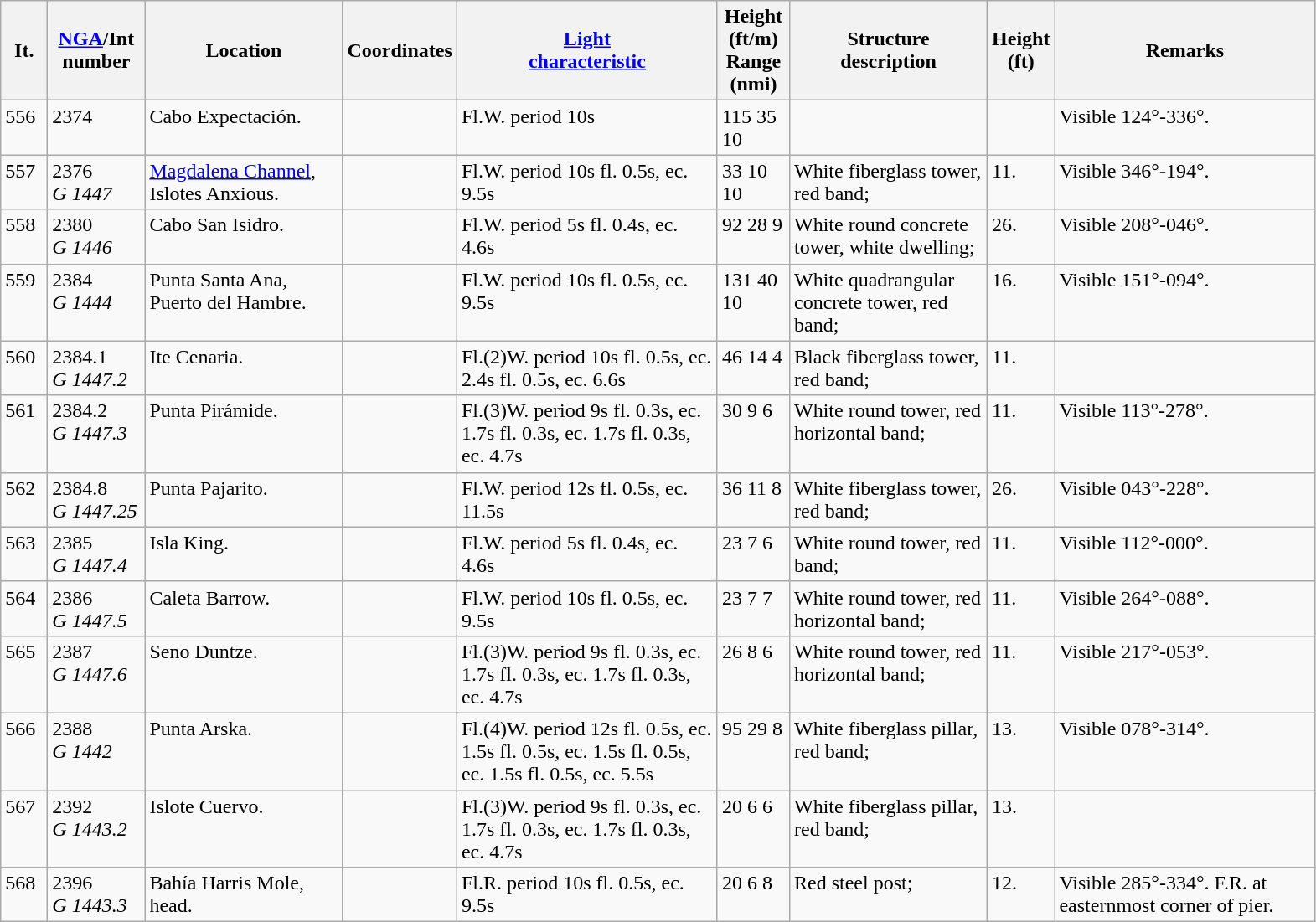<table class="wikitable">
<tr>
<th width="30">It.</th>
<th width="70"><a href='#'>NGA</a>/Int<br>number</th>
<th width="150">Location</th>
<th width="80">Coordinates</th>
<th width="200"><a href='#'>Light<br>characteristic</a></th>
<th width="50">Height (ft/m)<br>Range (nmi)</th>
<th width="150">Structure<br>description</th>
<th width="30">Height (ft)</th>
<th width="200">Remarks</th>
</tr>
<tr valign="top">
<td>556</td>
<td>2374</td>
<td>Cabo Expectación.</td>
<td></td>
<td>Fl.W. period 10s</td>
<td>115 35 10</td>
<td></td>
<td></td>
<td>Visible 124°-336°.</td>
</tr>
<tr valign="top">
<td>557</td>
<td>2376<br><em>G 1447</em></td>
<td><a href='#'>Magdalena Channel</a>, Islotes Anxious.</td>
<td></td>
<td>Fl.W. period 10s fl. 0.5s, ec. 9.5s</td>
<td>33 10 10</td>
<td>White fiberglass tower, red band;</td>
<td>11.</td>
<td>Visible 346°-194°.</td>
</tr>
<tr valign="top">
<td>558</td>
<td>2380<br><em>G 1446</em></td>
<td>Cabo San Isidro.</td>
<td></td>
<td>Fl.W. period 5s fl. 0.4s, ec. 4.6s</td>
<td>92 28 9</td>
<td>White round concrete tower,  white dwelling;</td>
<td>26.</td>
<td>Visible 208°-046°.</td>
</tr>
<tr valign="top">
<td>559</td>
<td>2384<br><em>G 1444</em></td>
<td>Punta Santa Ana, Puerto del Hambre.</td>
<td></td>
<td>Fl.W. period 10s fl. 0.5s, ec. 9.5s</td>
<td>131 40 10</td>
<td>White quadrangular concrete  tower, red band;</td>
<td>16.</td>
<td>Visible 151°-094°.</td>
</tr>
<tr valign="top">
<td>560</td>
<td>2384.1<br><em>G 1447.2</em></td>
<td>Ite Cenaria.</td>
<td></td>
<td>Fl.(2)W. period 10s fl. 0.5s, ec. 2.4s fl. 0.5s, ec. 6.6s</td>
<td>46 14 4</td>
<td>Black fiberglass tower, red band;</td>
<td>11.</td>
<td></td>
</tr>
<tr valign="top">
<td>561</td>
<td>2384.2<br><em>G 1447.3</em></td>
<td>Punta Pirámide.</td>
<td></td>
<td>Fl.(3)W. period 9s fl. 0.3s, ec. 1.7s fl. 0.3s, ec. 1.7s fl. 0.3s, ec. 4.7s</td>
<td>30 9 6</td>
<td>White round tower, red  horizontal band;</td>
<td>11.</td>
<td>Visible 113°-278°.</td>
</tr>
<tr valign="top">
<td>562</td>
<td>2384.8<br><em>G 1447.25</em></td>
<td>Punta Pajarito.</td>
<td></td>
<td>Fl.W. period 12s fl. 0.5s, ec. 11.5s</td>
<td>36 11 8</td>
<td>White fiberglass tower, red band;</td>
<td>26.</td>
<td>Visible 043°-228°.</td>
</tr>
<tr valign="top">
<td>563</td>
<td>2385<br><em>G 1447.4</em></td>
<td>Isla King.</td>
<td></td>
<td>Fl.W. period 5s fl. 0.4s, ec. 4.6s</td>
<td>23 7 6</td>
<td>White round tower, red band;</td>
<td>11.</td>
<td>Visible 112°-000°.</td>
</tr>
<tr valign="top">
<td>564</td>
<td>2386<br><em>G 1447.5</em></td>
<td>Caleta Barrow.</td>
<td></td>
<td>Fl.W. period 10s fl. 0.5s, ec. 9.5s</td>
<td>23 7 7</td>
<td>White round tower, red  horizontal band;</td>
<td>11.</td>
<td>Visible 264°-088°.</td>
</tr>
<tr valign="top">
<td>565</td>
<td>2387<br><em>G 1447.6</em></td>
<td>Seno Duntze.</td>
<td></td>
<td>Fl.(3)W. period 9s fl. 0.3s, ec. 1.7s fl. 0.3s, ec. 1.7s fl. 0.3s, ec. 4.7s</td>
<td>26 8 6</td>
<td>White round tower, red  horizontal band;</td>
<td>11.</td>
<td>Visible 217°-053°.</td>
</tr>
<tr valign="top">
<td>566</td>
<td>2388<br><em>G 1442</em></td>
<td>Punta Arska.</td>
<td></td>
<td>Fl.(4)W. period 12s fl. 0.5s, ec. 1.5s fl. 0.5s, ec. 1.5s fl. 0.5s, ec. 1.5s fl. 0.5s, ec. 5.5s</td>
<td>95 29 8</td>
<td>White fiberglass pillar, red band;</td>
<td>13.</td>
<td>Visible 078°-314°.</td>
</tr>
<tr valign="top">
<td>567</td>
<td>2392<br><em>G 1443.2</em></td>
<td>Islote Cuervo.</td>
<td></td>
<td>Fl.(3)W. period 9s fl. 0.3s, ec. 1.7s fl. 0.3s, ec. 1.7s fl. 0.3s, ec. 4.7s</td>
<td>20 6 6</td>
<td>White fiberglass pillar, red band;</td>
<td>13.</td>
<td></td>
</tr>
<tr valign="top">
<td>568</td>
<td>2396<br><em>G 1443.3</em></td>
<td>Bahía Harris Mole, head.</td>
<td></td>
<td>Fl.R. period 10s fl. 0.5s, ec. 9.5s</td>
<td>20 6 8</td>
<td>Red steel post;</td>
<td>12.</td>
<td>Visible 285°-334°. F.R. at easternmost corner of  pier.</td>
</tr>
</table>
